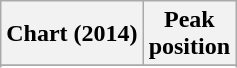<table class="wikitable sortable plainrowheaders" style="text-align:center">
<tr>
<th scope="col">Chart (2014)</th>
<th scope="col">Peak<br>position</th>
</tr>
<tr>
</tr>
<tr>
</tr>
<tr>
</tr>
</table>
